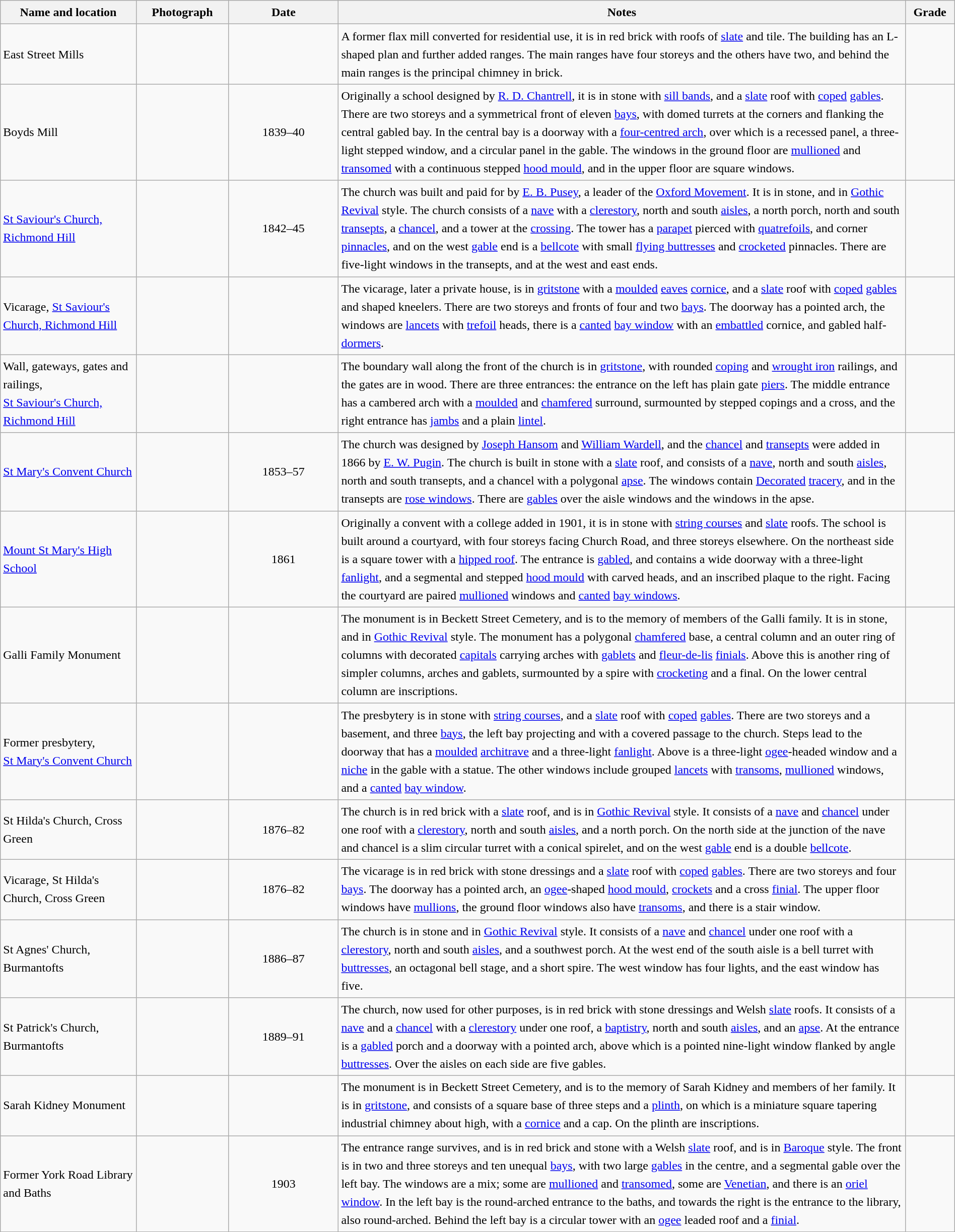<table class="wikitable sortable plainrowheaders" style="width:100%; border:0; text-align:left; line-height:150%;">
<tr>
<th scope="col"  style="width:150px">Name and location</th>
<th scope="col"  style="width:100px" class="unsortable">Photograph</th>
<th scope="col"  style="width:120px">Date</th>
<th scope="col"  style="width:650px" class="unsortable">Notes</th>
<th scope="col"  style="width:50px">Grade</th>
</tr>
<tr>
<td>East Street Mills<br><small></small></td>
<td></td>
<td align="center"></td>
<td>A former flax mill converted for residential use, it is in red brick with roofs of <a href='#'>slate</a> and tile.  The building has an L-shaped plan and further added ranges.  The main ranges have four storeys and the others have two, and behind the main ranges is the principal chimney in brick.</td>
<td align="center" ></td>
</tr>
<tr>
<td>Boyds Mill<br><small></small></td>
<td></td>
<td align="center">1839–40</td>
<td>Originally a school designed by <a href='#'>R. D. Chantrell</a>, it is in stone with <a href='#'>sill bands</a>, and a <a href='#'>slate</a> roof with <a href='#'>coped</a> <a href='#'>gables</a>.  There are two storeys and a symmetrical front of eleven <a href='#'>bays</a>, with domed turrets at the corners and flanking the central gabled bay.  In the central bay is a doorway with a <a href='#'>four-centred arch</a>, over which is a recessed panel, a three-light stepped window, and a circular panel in the gable.  The windows in the ground floor are <a href='#'>mullioned</a> and <a href='#'>transomed</a> with a continuous stepped <a href='#'>hood mould</a>, and in the upper floor are square windows.</td>
<td align="center" ></td>
</tr>
<tr>
<td><a href='#'>St Saviour's Church, Richmond Hill</a><br><small></small></td>
<td></td>
<td align="center">1842–45</td>
<td>The church was built and paid for by <a href='#'>E. B. Pusey</a>, a leader of the <a href='#'>Oxford Movement</a>.  It is in stone, and in <a href='#'>Gothic Revival</a> style.  The church consists of a <a href='#'>nave</a> with a <a href='#'>clerestory</a>, north and south <a href='#'>aisles</a>, a north porch, north and south <a href='#'>transepts</a>, a <a href='#'>chancel</a>, and a tower at the <a href='#'>crossing</a>.  The tower has a <a href='#'>parapet</a> pierced with <a href='#'>quatrefoils</a>, and corner <a href='#'>pinnacles</a>, and on the west <a href='#'>gable</a> end is a <a href='#'>bellcote</a> with small <a href='#'>flying buttresses</a> and <a href='#'>crocketed</a> pinnacles.  There are five-light windows in the transepts, and at the west and east ends.</td>
<td align="center" ></td>
</tr>
<tr>
<td>Vicarage, <a href='#'>St Saviour's Church, Richmond Hill</a><br><small></small></td>
<td></td>
<td align="center"></td>
<td>The vicarage, later a private house, is in <a href='#'>gritstone</a> with a <a href='#'>moulded</a> <a href='#'>eaves</a> <a href='#'>cornice</a>, and a <a href='#'>slate</a> roof with <a href='#'>coped</a> <a href='#'>gables</a> and shaped kneelers.  There are two storeys and fronts of four and two <a href='#'>bays</a>.  The doorway has a pointed arch, the windows are <a href='#'>lancets</a> with <a href='#'>trefoil</a> heads, there is a <a href='#'>canted</a> <a href='#'>bay window</a> with an <a href='#'>embattled</a> cornice, and gabled half-<a href='#'>dormers</a>.</td>
<td align="center" ></td>
</tr>
<tr>
<td>Wall, gateways, gates and railings,<br><a href='#'>St Saviour's Church, Richmond Hill</a><br><small></small></td>
<td></td>
<td align="center"></td>
<td>The boundary wall along the front of the church is in <a href='#'>gritstone</a>, with rounded <a href='#'>coping</a> and <a href='#'>wrought iron</a> railings, and the gates are in wood.  There are three entrances: the entrance on the left has plain gate <a href='#'>piers</a>.  The middle entrance has a cambered arch with a <a href='#'>moulded</a> and <a href='#'>chamfered</a> surround, surmounted by stepped copings and a cross, and the right entrance has <a href='#'>jambs</a> and a plain <a href='#'>lintel</a>.</td>
<td align="center" ></td>
</tr>
<tr>
<td><a href='#'>St Mary's Convent Church</a><br><small></small></td>
<td></td>
<td align="center">1853–57</td>
<td>The church was designed by <a href='#'>Joseph Hansom</a> and <a href='#'>William Wardell</a>, and the <a href='#'>chancel</a> and <a href='#'>transepts</a> were added in 1866 by <a href='#'>E. W. Pugin</a>.  The church is built in stone with a <a href='#'>slate</a> roof, and consists of a <a href='#'>nave</a>, north and south <a href='#'>aisles</a>, north and south transepts, and a chancel with a polygonal <a href='#'>apse</a>. The windows contain <a href='#'>Decorated</a> <a href='#'>tracery</a>, and in the transepts are <a href='#'>rose windows</a>.  There are <a href='#'>gables</a> over the aisle windows and the windows in the apse.</td>
<td align="center" ></td>
</tr>
<tr>
<td><a href='#'>Mount St Mary's High School</a><br><small></small></td>
<td></td>
<td align="center">1861</td>
<td>Originally a convent with a college added in 1901, it is in stone with <a href='#'>string courses</a> and <a href='#'>slate</a> roofs.   The school is built around a courtyard, with four storeys facing Church Road, and three storeys elsewhere.  On the northeast side is a square tower with a <a href='#'>hipped roof</a>.  The entrance is <a href='#'>gabled</a>, and contains a wide doorway with a three-light <a href='#'>fanlight</a>, and a segmental and stepped <a href='#'>hood mould</a> with carved heads, and an inscribed plaque to the right.  Facing the courtyard are paired <a href='#'>mullioned</a> windows and <a href='#'>canted</a> <a href='#'>bay windows</a>.</td>
<td align="center" ></td>
</tr>
<tr>
<td>Galli Family Monument<br><small></small></td>
<td></td>
<td align="center"></td>
<td>The monument is in Beckett Street Cemetery, and is to the memory of members of the Galli family.  It is in stone, and in <a href='#'>Gothic Revival</a> style.  The monument has a polygonal <a href='#'>chamfered</a> base, a central column and an outer ring of columns with decorated <a href='#'>capitals</a> carrying arches with <a href='#'>gablets</a> and <a href='#'>fleur-de-lis</a> <a href='#'>finials</a>.  Above this is another ring of simpler columns, arches and gablets, surmounted by a spire with <a href='#'>crocketing</a> and a final.  On the lower central column are inscriptions.</td>
<td align="center" ></td>
</tr>
<tr>
<td>Former presbytery,<br><a href='#'>St Mary's Convent Church</a><br><small></small></td>
<td></td>
<td align="center"></td>
<td>The presbytery is in stone with <a href='#'>string courses</a>, and a <a href='#'>slate</a> roof with <a href='#'>coped</a> <a href='#'>gables</a>.  There are two storeys and a basement, and three <a href='#'>bays</a>, the left bay projecting and with a covered passage to the church.  Steps lead to the doorway that has a <a href='#'>moulded</a> <a href='#'>architrave</a> and a three-light <a href='#'>fanlight</a>.  Above is a three-light <a href='#'>ogee</a>-headed window and a <a href='#'>niche</a> in the gable with a statue.  The other windows include grouped <a href='#'>lancets</a> with <a href='#'>transoms</a>, <a href='#'>mullioned</a> windows, and a <a href='#'>canted</a> <a href='#'>bay window</a>.</td>
<td align="center" ></td>
</tr>
<tr>
<td>St Hilda's Church, Cross Green<br><small></small></td>
<td></td>
<td align="center">1876–82</td>
<td>The church is in red brick with a <a href='#'>slate</a> roof, and is in <a href='#'>Gothic Revival</a> style.  It consists of a <a href='#'>nave</a> and <a href='#'>chancel</a> under one roof with a <a href='#'>clerestory</a>, north and south <a href='#'>aisles</a>, and a north porch.  On the north side at the junction of the nave and chancel is a slim circular turret with a conical spirelet, and on the west <a href='#'>gable</a> end is a double <a href='#'>bellcote</a>.</td>
<td align="center" ></td>
</tr>
<tr>
<td>Vicarage, St Hilda's Church, Cross Green<br><small></small></td>
<td></td>
<td align="center">1876–82</td>
<td>The vicarage is in red brick with stone dressings and a <a href='#'>slate</a> roof with <a href='#'>coped</a> <a href='#'>gables</a>.  There are two storeys and four <a href='#'>bays</a>.  The doorway has a pointed arch, an <a href='#'>ogee</a>-shaped <a href='#'>hood mould</a>, <a href='#'>crockets</a> and a cross <a href='#'>finial</a>.  The upper floor windows have <a href='#'>mullions</a>, the ground floor windows also have <a href='#'>transoms</a>, and there is a stair window.</td>
<td align="center" ></td>
</tr>
<tr>
<td>St Agnes' Church, Burmantofts<br><small></small></td>
<td></td>
<td align="center">1886–87</td>
<td>The church is in stone and in <a href='#'>Gothic Revival</a> style.  It consists of a <a href='#'>nave</a> and <a href='#'>chancel</a> under one roof with a <a href='#'>clerestory</a>, north and south <a href='#'>aisles</a>, and a southwest porch.  At the west end of the south aisle is a bell turret with <a href='#'>buttresses</a>, an octagonal bell stage, and a short spire.  The west window has four lights, and the east window has five.</td>
<td align="center" ></td>
</tr>
<tr>
<td>St Patrick's Church, Burmantofts<br><small></small></td>
<td></td>
<td align="center">1889–91</td>
<td>The church, now used for other purposes, is in red brick with stone dressings and Welsh <a href='#'>slate</a> roofs.  It consists of a <a href='#'>nave</a> and a <a href='#'>chancel</a> with a <a href='#'>clerestory</a> under one roof, a <a href='#'>baptistry</a>, north  and south <a href='#'>aisles</a>, and an <a href='#'>apse</a>.  At the entrance is a <a href='#'>gabled</a> porch and a doorway with a pointed arch, above which is a pointed nine-light window flanked by angle <a href='#'>buttresses</a>.  Over the aisles on each side are five gables.</td>
<td align="center" ></td>
</tr>
<tr>
<td>Sarah Kidney Monument<br><small></small></td>
<td></td>
<td align="center"></td>
<td>The monument is in Beckett Street Cemetery, and is to the memory of Sarah Kidney and members of her family.  It is in <a href='#'>gritstone</a>, and consists of a square base of three steps and a <a href='#'>plinth</a>, on which is a miniature square tapering industrial chimney about  high, with a <a href='#'>cornice</a> and a cap.  On the plinth are inscriptions.</td>
<td align="center" ></td>
</tr>
<tr>
<td>Former York Road Library and Baths<br><small></small></td>
<td></td>
<td align="center">1903</td>
<td>The entrance range survives, and is in red brick and stone with a Welsh <a href='#'>slate</a> roof, and is in <a href='#'>Baroque</a> style.  The front is in two and three storeys and ten unequal <a href='#'>bays</a>, with two large <a href='#'>gables</a> in the centre, and a segmental gable over the left bay.  The windows are a mix; some are <a href='#'>mullioned</a> and <a href='#'>transomed</a>, some are <a href='#'>Venetian</a>, and there is an <a href='#'>oriel window</a>.  In the left bay is the round-arched entrance to the baths, and towards the right is the entrance to the library, also round-arched.  Behind the left bay is a circular tower with an <a href='#'>ogee</a> leaded roof and a <a href='#'>finial</a>.</td>
<td align="center" ></td>
</tr>
<tr>
</tr>
</table>
